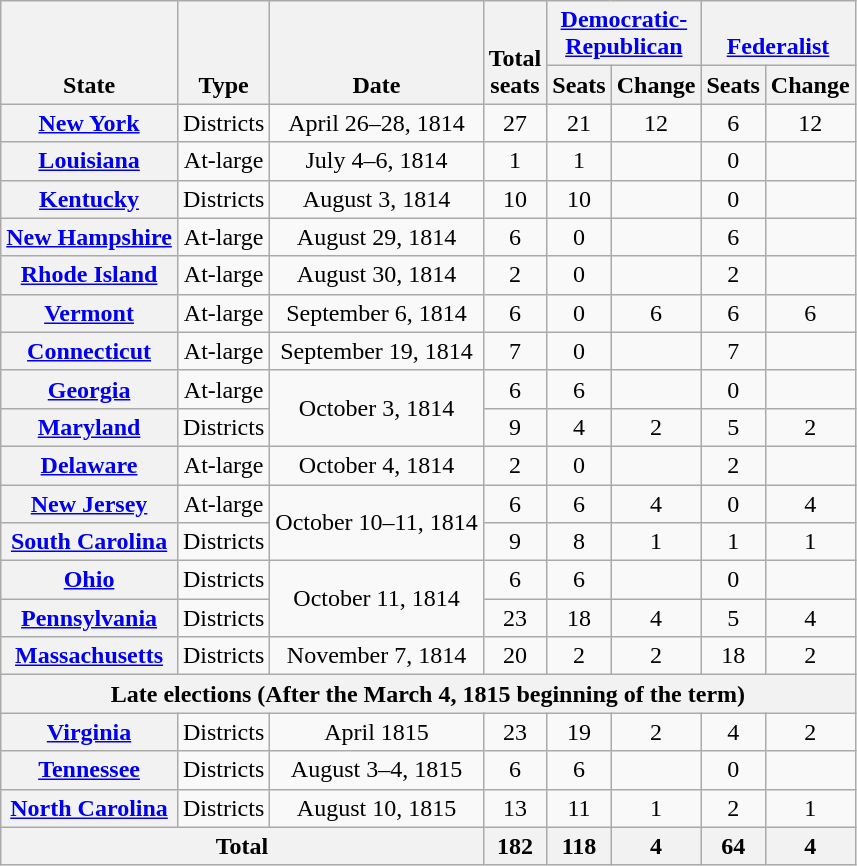<table class="wikitable sortable" style="text-align:center">
<tr valign=bottom>
<th rowspan=2>State</th>
<th rowspan=2>Type</th>
<th rowspan=2>Date</th>
<th rowspan=2>Total<br>seats</th>
<th colspan=2 ><a href='#'>Democratic-<br>Republican</a></th>
<th colspan=2 ><a href='#'>Federalist</a></th>
</tr>
<tr>
<th>Seats</th>
<th>Change</th>
<th>Seats</th>
<th>Change</th>
</tr>
<tr>
<th><a href='#'>New York</a></th>
<td>Districts</td>
<td>April 26–28, 1814</td>
<td>27</td>
<td>21</td>
<td>12</td>
<td>6</td>
<td>12</td>
</tr>
<tr>
<th><a href='#'>Louisiana</a></th>
<td>At-large</td>
<td>July 4–6, 1814</td>
<td>1</td>
<td>1</td>
<td></td>
<td>0</td>
<td></td>
</tr>
<tr>
<th><a href='#'>Kentucky</a></th>
<td>Districts</td>
<td>August 3, 1814</td>
<td>10</td>
<td>10</td>
<td></td>
<td>0</td>
<td></td>
</tr>
<tr>
<th><a href='#'>New Hampshire</a></th>
<td>At-large</td>
<td>August 29, 1814</td>
<td>6</td>
<td>0</td>
<td></td>
<td>6</td>
<td></td>
</tr>
<tr>
<th><a href='#'>Rhode Island</a></th>
<td>At-large</td>
<td>August 30, 1814</td>
<td>2</td>
<td>0</td>
<td></td>
<td>2</td>
<td></td>
</tr>
<tr>
<th><a href='#'>Vermont</a></th>
<td>At-large</td>
<td>September 6, 1814</td>
<td>6</td>
<td>0</td>
<td>6</td>
<td>6</td>
<td>6</td>
</tr>
<tr>
<th><a href='#'>Connecticut</a></th>
<td>At-large</td>
<td>September 19, 1814</td>
<td>7</td>
<td>0</td>
<td></td>
<td>7</td>
<td></td>
</tr>
<tr>
<th><a href='#'>Georgia</a></th>
<td>At-large</td>
<td rowspan=2>October 3, 1814</td>
<td>6</td>
<td>6</td>
<td></td>
<td>0</td>
<td></td>
</tr>
<tr>
<th><a href='#'>Maryland</a></th>
<td>Districts</td>
<td>9</td>
<td>4</td>
<td>2</td>
<td>5</td>
<td>2</td>
</tr>
<tr>
<th><a href='#'>Delaware</a></th>
<td>At-large</td>
<td>October 4, 1814</td>
<td>2</td>
<td>0</td>
<td></td>
<td>2</td>
<td></td>
</tr>
<tr>
<th><a href='#'>New Jersey</a></th>
<td>At-large</td>
<td rowspan=2>October 10–11, 1814</td>
<td>6</td>
<td>6</td>
<td>4</td>
<td>0</td>
<td>4</td>
</tr>
<tr>
<th><a href='#'>South Carolina</a></th>
<td>Districts</td>
<td>9</td>
<td>8</td>
<td>1</td>
<td>1</td>
<td>1</td>
</tr>
<tr>
<th><a href='#'>Ohio</a></th>
<td>Districts</td>
<td rowspan=2>October 11, 1814</td>
<td>6</td>
<td>6</td>
<td></td>
<td>0</td>
<td></td>
</tr>
<tr>
<th><a href='#'>Pennsylvania</a></th>
<td>Districts</td>
<td>23</td>
<td>18</td>
<td>4</td>
<td>5</td>
<td>4</td>
</tr>
<tr>
<th><a href='#'>Massachusetts</a></th>
<td>Districts</td>
<td>November 7, 1814</td>
<td>20</td>
<td>2</td>
<td>2</td>
<td>18</td>
<td>2</td>
</tr>
<tr>
<th colspan=8>Late elections (After the March 4, 1815 beginning of the term)</th>
</tr>
<tr>
<th><a href='#'>Virginia</a></th>
<td>Districts</td>
<td>April 1815</td>
<td>23</td>
<td>19</td>
<td>2</td>
<td>4</td>
<td>2</td>
</tr>
<tr>
<th><a href='#'>Tennessee</a></th>
<td>Districts</td>
<td>August 3–4, 1815</td>
<td>6</td>
<td>6</td>
<td></td>
<td>0</td>
<td></td>
</tr>
<tr>
<th><a href='#'>North Carolina</a></th>
<td>Districts</td>
<td>August 10, 1815</td>
<td>13</td>
<td>11</td>
<td>1</td>
<td>2</td>
<td>1</td>
</tr>
<tr>
<th colspan=3>Total</th>
<th>182</th>
<th>118<br></th>
<th>4</th>
<th>64<br></th>
<th>4</th>
</tr>
</table>
